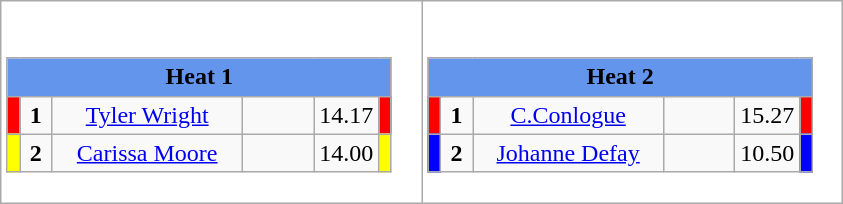<table class="wikitable" style="background:#fff;">
<tr>
<td><div><br><table class="wikitable">
<tr>
<td colspan="6"  style="text-align:center; background:#6495ed;"><strong>Heat 1</strong></td>
</tr>
<tr>
<td style="width:01px; background: #f00;"></td>
<td style="width:14px; text-align:center;"><strong>1</strong></td>
<td style="width:120px; text-align:center;"><a href='#'>Tyler Wright</a></td>
<td style="width:40px; text-align:center;"></td>
<td style="width:20px; text-align:center;">14.17</td>
<td style="width:01px; background: #f00;"></td>
</tr>
<tr>
<td style="width:01px; background: #ff0;"></td>
<td style="width:14px; text-align:center;"><strong>2</strong></td>
<td style="width:120px; text-align:center;"><a href='#'>Carissa Moore</a></td>
<td style="width:40px; text-align:center;"></td>
<td style="width:20px; text-align:center;">14.00</td>
<td style="width:01px; background: #ff0;"></td>
</tr>
</table>
</div></td>
<td><div><br><table class="wikitable">
<tr>
<td colspan="6"  style="text-align:center; background:#6495ed;"><strong>Heat 2</strong></td>
</tr>
<tr>
<td style="width:01px; background: #f00;"></td>
<td style="width:14px; text-align:center;"><strong>1</strong></td>
<td style="width:120px; text-align:center;"><a href='#'>C.Conlogue</a></td>
<td style="width:40px; text-align:center;"></td>
<td style="width:20px; text-align:center;">15.27</td>
<td style="width:01px; background: #f00;"></td>
</tr>
<tr>
<td style="width:01px; background: #00f;"></td>
<td style="width:14px; text-align:center;"><strong>2</strong></td>
<td style="width:120px; text-align:center;"><a href='#'>Johanne Defay</a></td>
<td style="width:40px; text-align:center;"></td>
<td style="width:20px; text-align:center;">10.50</td>
<td style="width:01px; background: #00f;"></td>
</tr>
</table>
</div></td>
</tr>
</table>
